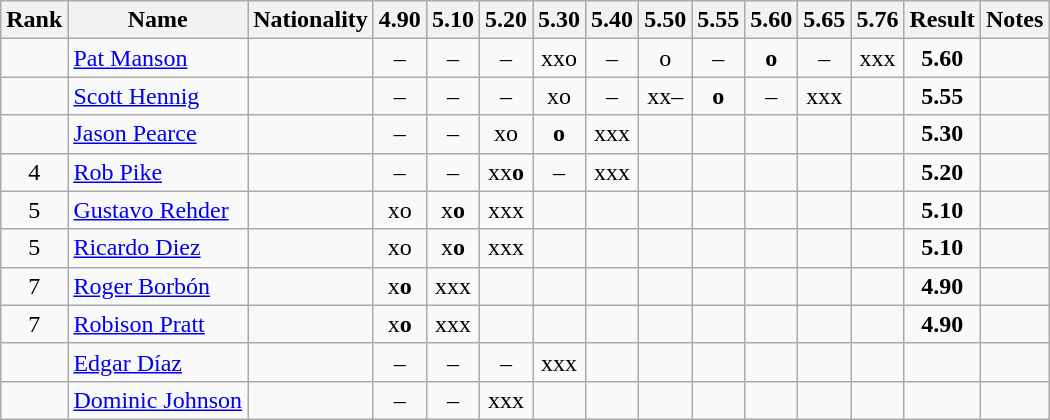<table class="wikitable sortable" style="text-align:center">
<tr>
<th>Rank</th>
<th>Name</th>
<th>Nationality</th>
<th>4.90</th>
<th>5.10</th>
<th>5.20</th>
<th>5.30</th>
<th>5.40</th>
<th>5.50</th>
<th>5.55</th>
<th>5.60</th>
<th>5.65</th>
<th>5.76</th>
<th>Result</th>
<th>Notes</th>
</tr>
<tr>
<td></td>
<td align=left><a href='#'>Pat Manson</a></td>
<td align=left></td>
<td>–</td>
<td>–</td>
<td>–</td>
<td>xxo</td>
<td>–</td>
<td>o</td>
<td>–</td>
<td><strong>o</strong></td>
<td>–</td>
<td>xxx</td>
<td><strong>5.60</strong></td>
<td></td>
</tr>
<tr>
<td></td>
<td align=left><a href='#'>Scott Hennig</a></td>
<td align=left></td>
<td>–</td>
<td>–</td>
<td>–</td>
<td>xo</td>
<td>–</td>
<td>xx–</td>
<td><strong>o</strong></td>
<td>–</td>
<td>xxx</td>
<td></td>
<td><strong>5.55</strong></td>
<td></td>
</tr>
<tr>
<td></td>
<td align=left><a href='#'>Jason Pearce</a></td>
<td align=left></td>
<td>–</td>
<td>–</td>
<td>xo</td>
<td><strong>o</strong></td>
<td>xxx</td>
<td></td>
<td></td>
<td></td>
<td></td>
<td></td>
<td><strong>5.30</strong></td>
<td></td>
</tr>
<tr>
<td>4</td>
<td align=left><a href='#'>Rob Pike</a></td>
<td align=left></td>
<td>–</td>
<td>–</td>
<td>xx<strong>o</strong></td>
<td>–</td>
<td>xxx</td>
<td></td>
<td></td>
<td></td>
<td></td>
<td></td>
<td><strong>5.20</strong></td>
<td></td>
</tr>
<tr>
<td>5</td>
<td align=left><a href='#'>Gustavo Rehder</a></td>
<td align=left></td>
<td>xo</td>
<td>x<strong>o</strong></td>
<td>xxx</td>
<td></td>
<td></td>
<td></td>
<td></td>
<td></td>
<td></td>
<td></td>
<td><strong>5.10</strong></td>
<td></td>
</tr>
<tr>
<td>5</td>
<td align=left><a href='#'>Ricardo Diez</a></td>
<td align=left></td>
<td>xo</td>
<td>x<strong>o</strong></td>
<td>xxx</td>
<td></td>
<td></td>
<td></td>
<td></td>
<td></td>
<td></td>
<td></td>
<td><strong>5.10</strong></td>
<td></td>
</tr>
<tr>
<td>7</td>
<td align=left><a href='#'>Roger Borbón</a></td>
<td align=left></td>
<td>x<strong>o</strong></td>
<td>xxx</td>
<td></td>
<td></td>
<td></td>
<td></td>
<td></td>
<td></td>
<td></td>
<td></td>
<td><strong>4.90</strong></td>
<td></td>
</tr>
<tr>
<td>7</td>
<td align=left><a href='#'>Robison Pratt</a></td>
<td align=left></td>
<td>x<strong>o</strong></td>
<td>xxx</td>
<td></td>
<td></td>
<td></td>
<td></td>
<td></td>
<td></td>
<td></td>
<td></td>
<td><strong>4.90</strong></td>
<td></td>
</tr>
<tr>
<td></td>
<td align=left><a href='#'>Edgar Díaz</a></td>
<td align=left></td>
<td>–</td>
<td>–</td>
<td>–</td>
<td>xxx</td>
<td></td>
<td></td>
<td></td>
<td></td>
<td></td>
<td></td>
<td><strong></strong></td>
<td></td>
</tr>
<tr>
<td></td>
<td align=left><a href='#'>Dominic Johnson</a></td>
<td align=left></td>
<td>–</td>
<td>–</td>
<td>xxx</td>
<td></td>
<td></td>
<td></td>
<td></td>
<td></td>
<td></td>
<td></td>
<td><strong></strong></td>
<td></td>
</tr>
</table>
